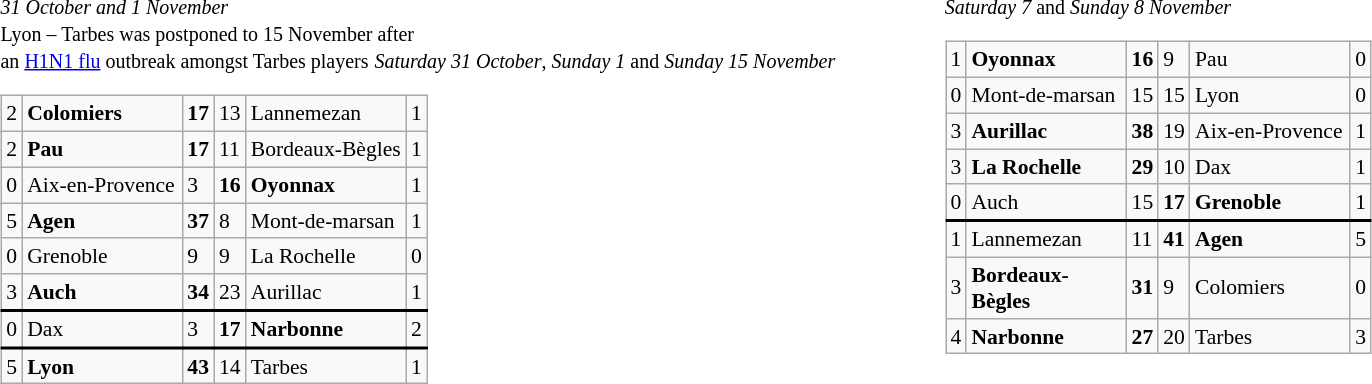<table width="100%" align="center" border="0" cellpadding="0" cellspacing="5">
<tr valign="top" align="left">
<td width="50%"><br><small><em>31 October and 1 November</em> <br> Lyon – Tarbes was postponed to 15 November after<br>an <a href='#'>H1N1 flu</a> outbreak amongst Tarbes players</small>
<small><em>Saturday 31 October</em>, <em>Sunday 1</em> and <em>Sunday 15 November</em></small><table class="wikitable gauche" cellpadding="0" cellspacing="0" style="font-size:90%;">
<tr>
<td>2</td>
<td width="100px"><strong>Colomiers</strong></td>
<td><strong>17</strong></td>
<td>13</td>
<td width="100px">Lannemezan</td>
<td>1</td>
</tr>
<tr>
<td>2</td>
<td><strong>Pau</strong></td>
<td><strong>17</strong></td>
<td>11</td>
<td>Bordeaux-Bègles</td>
<td>1</td>
</tr>
<tr>
<td>0</td>
<td>Aix-en-Provence</td>
<td>3</td>
<td><strong>16</strong></td>
<td><strong>Oyonnax</strong></td>
<td>1</td>
</tr>
<tr>
<td>5</td>
<td><strong>Agen</strong></td>
<td><strong>37</strong></td>
<td>8</td>
<td>Mont-de-marsan</td>
<td>1</td>
</tr>
<tr>
<td>0</td>
<td>Grenoble</td>
<td>9</td>
<td>9</td>
<td>La Rochelle</td>
<td>0</td>
</tr>
<tr style="border-bottom:2px solid black;">
<td>3</td>
<td><strong>Auch</strong></td>
<td><strong>34</strong></td>
<td>23</td>
<td>Aurillac</td>
<td>1</td>
</tr>
<tr style="border-bottom:2px solid black;">
<td>0</td>
<td>Dax</td>
<td>3</td>
<td><strong>17</strong></td>
<td><strong>Narbonne</strong></td>
<td>2</td>
</tr>
<tr>
<td>5</td>
<td><strong>Lyon</strong></td>
<td><strong>43</strong></td>
<td>14</td>
<td>Tarbes</td>
<td>1</td>
</tr>
</table>
</td>
<td width="50%"><br><small><em>Saturday 7</em> and <em>Sunday 8 November</em></small><table class="wikitable gauche" cellpadding="0" cellspacing="0" style="font-size:90%;">
<tr>
<td>1</td>
<td width="100px"><strong>Oyonnax</strong></td>
<td><strong>16</strong></td>
<td>9</td>
<td width="100px">Pau</td>
<td>0</td>
</tr>
<tr>
<td>0</td>
<td>Mont-de-marsan</td>
<td>15</td>
<td>15</td>
<td>Lyon</td>
<td>0</td>
</tr>
<tr>
<td>3</td>
<td><strong>Aurillac</strong></td>
<td><strong>38</strong></td>
<td>19</td>
<td>Aix-en-Provence</td>
<td>1</td>
</tr>
<tr>
<td>3</td>
<td><strong>La Rochelle</strong></td>
<td><strong>29</strong></td>
<td>10</td>
<td>Dax</td>
<td>1</td>
</tr>
<tr style="border-bottom:2px solid black;">
<td>0</td>
<td>Auch</td>
<td>15</td>
<td><strong>17</strong></td>
<td><strong>Grenoble</strong></td>
<td>1</td>
</tr>
<tr>
<td>1</td>
<td>Lannemezan</td>
<td>11</td>
<td><strong>41</strong></td>
<td><strong>Agen</strong></td>
<td>5</td>
</tr>
<tr>
<td>3</td>
<td><strong>Bordeaux-Bègles</strong></td>
<td><strong>31</strong></td>
<td>9</td>
<td>Colomiers</td>
<td>0</td>
</tr>
<tr>
<td>4</td>
<td><strong>Narbonne</strong></td>
<td><strong>27</strong></td>
<td>20</td>
<td>Tarbes</td>
<td>3</td>
</tr>
</table>
</td>
</tr>
</table>
